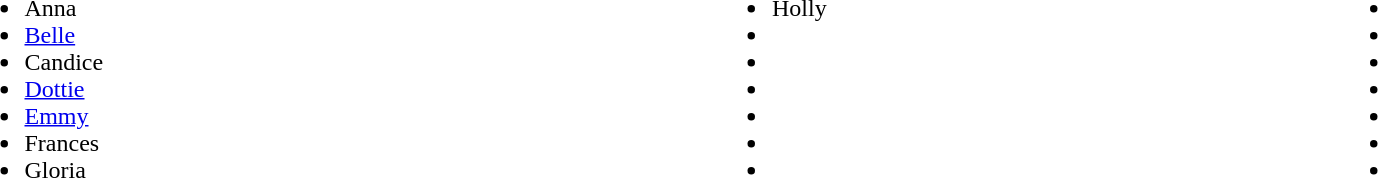<table width="90%">
<tr>
<td><br><ul><li>Anna</li><li><a href='#'>Belle</a></li><li>Candice</li><li><a href='#'>Dottie</a></li><li><a href='#'>Emmy</a></li><li>Frances</li><li>Gloria</li></ul></td>
<td><br><ul><li>Holly</li><li></li><li></li><li></li><li></li><li></li><li></li></ul></td>
<td><br><ul><li></li><li></li><li></li><li></li><li></li><li></li><li></li></ul></td>
</tr>
</table>
